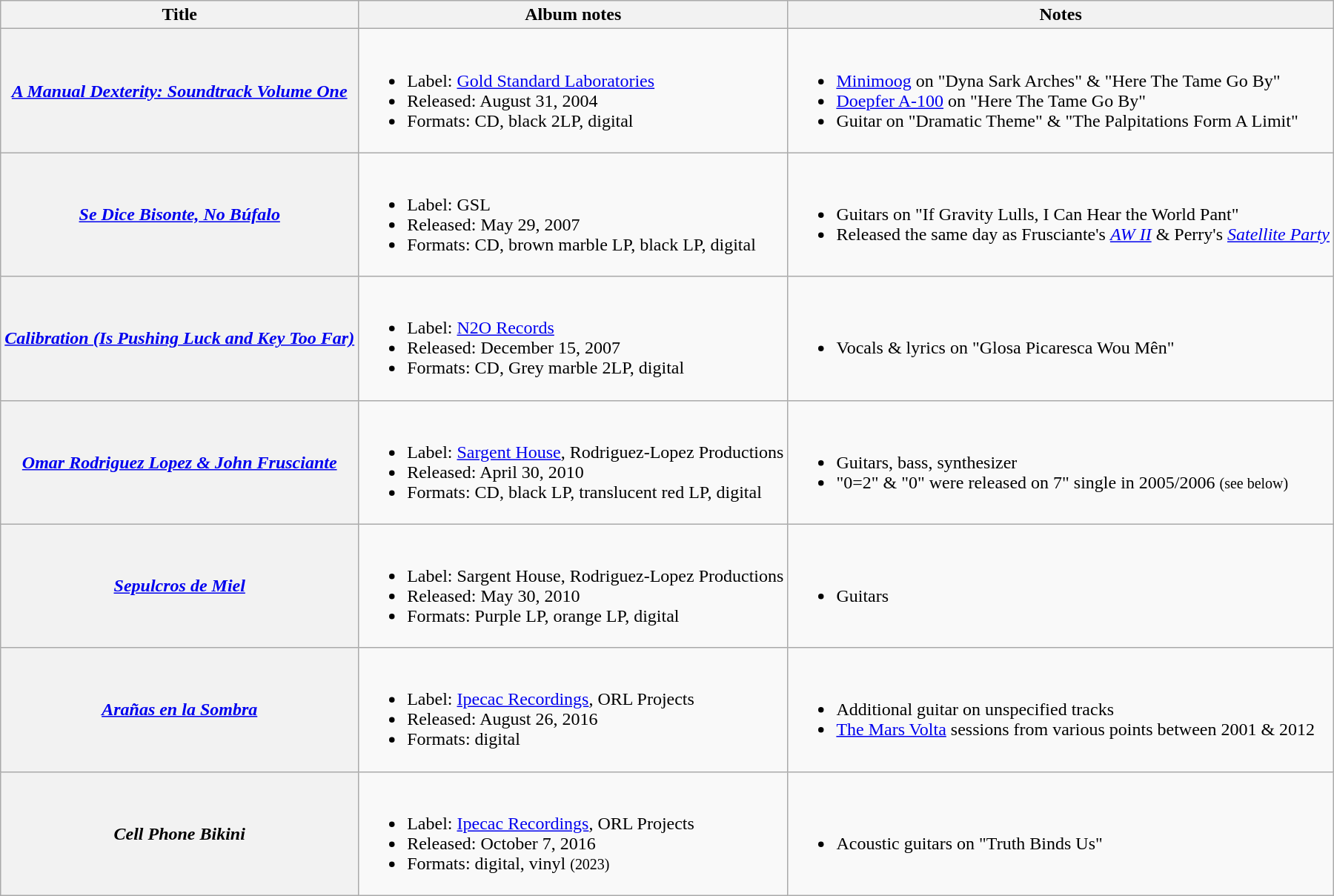<table class="wikitable plainrowheaders">
<tr>
<th scope="col">Title</th>
<th scope="col">Album notes</th>
<th scope="col">Notes</th>
</tr>
<tr>
<th scope="row"><em><a href='#'>A Manual Dexterity: Soundtrack Volume One</a></em></th>
<td><br><ul><li>Label: <a href='#'>Gold Standard Laboratories</a></li><li>Released: August 31, 2004</li><li>Formats: CD, black 2LP, digital</li></ul></td>
<td><br><ul><li><a href='#'>Minimoog</a> on "Dyna Sark Arches" & "Here The Tame Go By"</li><li><a href='#'>Doepfer A-100</a> on "Here The Tame Go By"</li><li>Guitar on "Dramatic Theme" & "The Palpitations Form A Limit"</li></ul></td>
</tr>
<tr>
<th scope="row"><em><a href='#'>Se Dice Bisonte, No Búfalo</a></em></th>
<td><br><ul><li>Label: GSL</li><li>Released: May 29, 2007</li><li>Formats: CD, brown marble LP, black LP, digital</li></ul></td>
<td><br><ul><li>Guitars on "If Gravity Lulls, I Can Hear the World Pant"</li><li>Released the same day as Frusciante's <em><a href='#'>AW II</a></em> & Perry's <em><a href='#'>Satellite Party</a></em></li></ul></td>
</tr>
<tr>
<th scope="row"><em><a href='#'>Calibration (Is Pushing Luck and Key Too Far)</a></em></th>
<td><br><ul><li>Label: <a href='#'>N2O Records</a></li><li>Released: December 15, 2007</li><li>Formats: CD, Grey marble 2LP, digital</li></ul></td>
<td><br><ul><li>Vocals & lyrics on "Glosa Picaresca Wou Mên"</li></ul></td>
</tr>
<tr>
<th scope="row"><em><a href='#'>Omar Rodriguez Lopez & John Frusciante</a></em></th>
<td><br><ul><li>Label: <a href='#'>Sargent House</a>, Rodriguez-Lopez Productions</li><li>Released: April 30, 2010</li><li>Formats: CD, black LP, translucent red LP, digital</li></ul></td>
<td><br><ul><li>Guitars, bass, synthesizer</li><li>"0=2" & "0" were released on 7" single in 2005/2006 <small>(see below)</small></li></ul></td>
</tr>
<tr>
<th scope="row"><em><a href='#'>Sepulcros de Miel</a></em></th>
<td><br><ul><li>Label: Sargent House, Rodriguez-Lopez Productions</li><li>Released: May 30, 2010</li><li>Formats: Purple LP, orange LP, digital</li></ul></td>
<td><br><ul><li>Guitars</li></ul></td>
</tr>
<tr>
<th scope="row"><em><a href='#'>Arañas en la Sombra</a></em></th>
<td><br><ul><li>Label: <a href='#'>Ipecac Recordings</a>, ORL Projects</li><li>Released: August 26, 2016</li><li>Formats: digital</li></ul></td>
<td><br><ul><li>Additional guitar on unspecified tracks</li><li><a href='#'>The Mars Volta</a> sessions from various points between 2001 & 2012</li></ul></td>
</tr>
<tr>
<th scope="row"><em>Cell Phone Bikini</em></th>
<td><br><ul><li>Label: <a href='#'>Ipecac Recordings</a>, ORL Projects</li><li>Released: October 7, 2016</li><li>Formats: digital, vinyl <small>(2023)</small></li></ul></td>
<td><br><ul><li>Acoustic guitars on "Truth Binds Us"</li></ul></td>
</tr>
</table>
